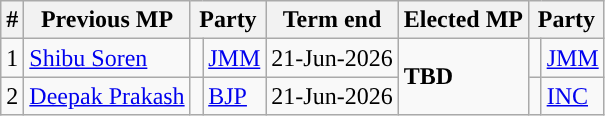<table class="wikitable sortable">
<tr>
<th>#</th>
<th>Previous MP</th>
<th colspan="2">Party</th>
<th>Term end</th>
<th>Elected MP</th>
<th colspan="2">Party</th>
</tr>
<tr>
<td>1</td>
<td><a href='#'>Shibu Soren</a></td>
<td width="1px"></td>
<td><a href='#'>JMM</a></td>
<td>21-Jun-2026</td>
<td Rowspan=2><strong>TBD</strong></td>
<td width="1px"></td>
<td rowspan="1"><a href='#'>JMM</a></td>
</tr>
<tr>
<td>2</td>
<td><a href='#'>Deepak Prakash</a></td>
<td width="1px"></td>
<td><a href='#'>BJP</a></td>
<td>21-Jun-2026</td>
<td width="1px"></td>
<td><a href='#'>INC</a></td>
</tr>
</table>
